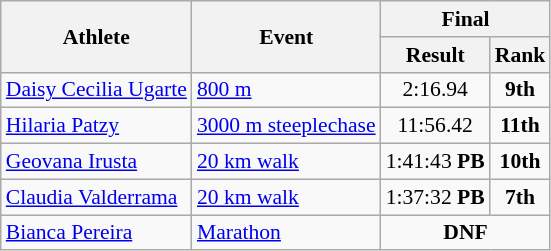<table class=wikitable style="font-size:90%">
<tr>
<th rowspan="2">Athlete</th>
<th rowspan="2">Event</th>
<th colspan="2">Final</th>
</tr>
<tr>
<th>Result</th>
<th>Rank</th>
</tr>
<tr>
<td><a href='#'>Daisy Cecilia Ugarte</a></td>
<td><a href='#'>800 m</a></td>
<td align=center>2:16.94</td>
<td align=center><strong>9th</strong></td>
</tr>
<tr>
<td><a href='#'>Hilaria Patzy</a></td>
<td><a href='#'>3000 m steeplechase</a></td>
<td align=center>11:56.42</td>
<td align=center><strong>11th</strong></td>
</tr>
<tr>
<td><a href='#'>Geovana Irusta</a></td>
<td><a href='#'>20 km walk</a></td>
<td align=center>1:41:43 <strong>PB</strong></td>
<td align=center><strong>10th</strong></td>
</tr>
<tr>
<td><a href='#'>Claudia Valderrama</a></td>
<td><a href='#'>20 km walk</a></td>
<td align=center>1:37:32 <strong>PB</strong></td>
<td align=center><strong>7th</strong></td>
</tr>
<tr>
<td><a href='#'>Bianca Pereira</a></td>
<td><a href='#'>Marathon</a></td>
<td align=center colspan=2><strong>DNF</strong></td>
</tr>
</table>
